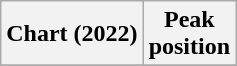<table class="wikitable plainrowheaders">
<tr>
<th>Chart (2022)</th>
<th>Peak<br>position</th>
</tr>
<tr>
</tr>
</table>
